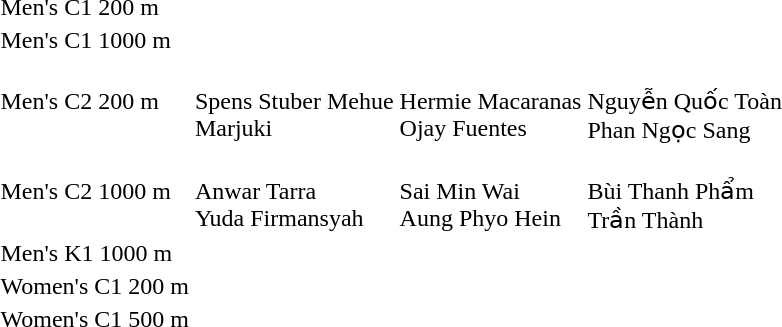<table>
<tr>
<td>Men's C1 200 m</td>
<td></td>
<td></td>
<td></td>
</tr>
<tr>
<td>Men's C1 1000 m</td>
<td></td>
<td></td>
<td></td>
</tr>
<tr>
<td>Men's C2 200 m</td>
<td><br>Spens Stuber Mehue<br>Marjuki</td>
<td><br>Hermie Macaranas<br>Ojay Fuentes</td>
<td><br>Nguyễn Quốc Toàn<br>Phan Ngọc Sang</td>
</tr>
<tr>
<td>Men's C2 1000 m</td>
<td><br>Anwar Tarra<br>Yuda Firmansyah</td>
<td><br>Sai Min Wai<br>Aung Phyo Hein</td>
<td><br>Bùi Thanh Phẩm<br>Trần Thành</td>
</tr>
<tr>
<td>Men's K1 1000 m</td>
<td></td>
<td></td>
<td></td>
</tr>
<tr>
<td>Women's C1 200 m</td>
<td></td>
<td></td>
<td></td>
</tr>
<tr>
<td>Women's C1 500 m</td>
<td></td>
<td></td>
<td></td>
</tr>
</table>
